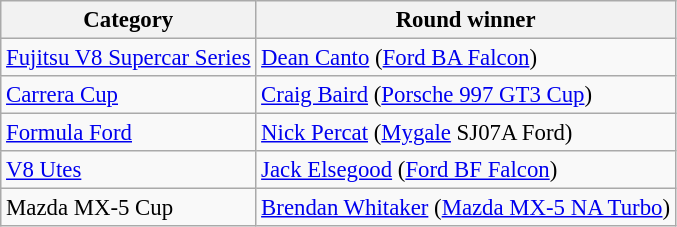<table class="wikitable" style="font-size: 95%;">
<tr>
<th>Category</th>
<th>Round winner</th>
</tr>
<tr>
<td><a href='#'>Fujitsu V8 Supercar Series</a></td>
<td><a href='#'>Dean Canto</a> (<a href='#'>Ford BA Falcon</a>)</td>
</tr>
<tr>
<td><a href='#'>Carrera Cup</a></td>
<td><a href='#'>Craig Baird</a> (<a href='#'>Porsche 997 GT3 Cup</a>)</td>
</tr>
<tr>
<td><a href='#'>Formula Ford</a></td>
<td><a href='#'>Nick Percat</a> (<a href='#'>Mygale</a> SJ07A Ford)</td>
</tr>
<tr>
<td><a href='#'>V8 Utes</a></td>
<td><a href='#'>Jack Elsegood</a> (<a href='#'>Ford BF Falcon</a>)</td>
</tr>
<tr>
<td>Mazda MX-5 Cup</td>
<td><a href='#'>Brendan Whitaker</a> (<a href='#'>Mazda MX-5 NA Turbo</a>)</td>
</tr>
</table>
